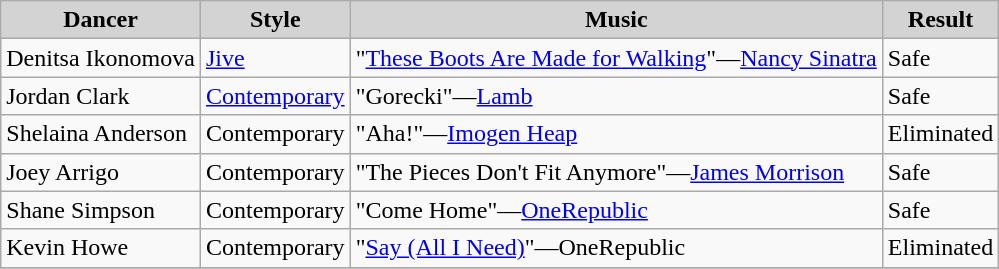<table class="wikitable">
<tr align="center" bgcolor="lightgrey">
<td><strong>Dancer</strong></td>
<td><strong>Style</strong></td>
<td><strong>Music</strong></td>
<td><strong>Result</strong></td>
</tr>
<tr>
<td>Denitsa Ikonomova</td>
<td><a href='#'>Jive</a></td>
<td>"<a href='#'>These Boots Are Made for Walking</a>"—<a href='#'>Nancy Sinatra</a></td>
<td>Safe</td>
</tr>
<tr>
<td>Jordan Clark</td>
<td><a href='#'>Contemporary</a></td>
<td>"Gorecki"—<a href='#'>Lamb</a></td>
<td>Safe</td>
</tr>
<tr>
<td>Shelaina Anderson</td>
<td>Contemporary</td>
<td>"Aha!"—<a href='#'>Imogen Heap</a></td>
<td>Eliminated</td>
</tr>
<tr>
<td>Joey Arrigo</td>
<td>Contemporary</td>
<td>"The Pieces Don't Fit Anymore"—<a href='#'>James Morrison</a></td>
<td>Safe</td>
</tr>
<tr>
<td>Shane Simpson</td>
<td>Contemporary</td>
<td>"Come Home"—<a href='#'>OneRepublic</a></td>
<td>Safe</td>
</tr>
<tr>
<td>Kevin Howe</td>
<td>Contemporary</td>
<td>"<a href='#'>Say (All I Need)</a>"—OneRepublic</td>
<td>Eliminated</td>
</tr>
<tr>
</tr>
</table>
